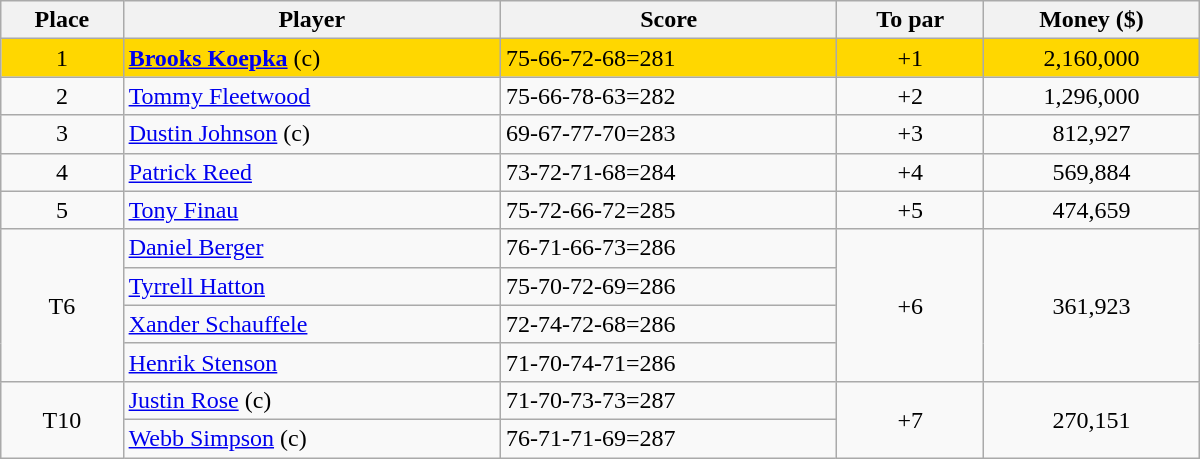<table class="wikitable" style="width:50em;margin-bottom:0;">
<tr>
<th>Place</th>
<th>Player</th>
<th>Score</th>
<th>To par</th>
<th>Money ($)</th>
</tr>
<tr style="background:gold">
<td align=center>1</td>
<td> <strong><a href='#'>Brooks Koepka</a></strong> (c)</td>
<td>75-66-72-68=281</td>
<td align=center>+1</td>
<td align=center>2,160,000</td>
</tr>
<tr>
<td align=center>2</td>
<td> <a href='#'>Tommy Fleetwood</a></td>
<td>75-66-78-63=282</td>
<td align=center>+2</td>
<td align=center>1,296,000</td>
</tr>
<tr>
<td align=center>3</td>
<td> <a href='#'>Dustin Johnson</a> (c)</td>
<td>69-67-77-70=283</td>
<td align=center>+3</td>
<td align=center>812,927</td>
</tr>
<tr>
<td align=center>4</td>
<td> <a href='#'>Patrick Reed</a></td>
<td>73-72-71-68=284</td>
<td align=center>+4</td>
<td align=center>569,884</td>
</tr>
<tr>
<td align=center>5</td>
<td> <a href='#'>Tony Finau</a></td>
<td>75-72-66-72=285</td>
<td align=center>+5</td>
<td align=center>474,659</td>
</tr>
<tr>
<td rowspan=4 align=center>T6</td>
<td> <a href='#'>Daniel Berger</a></td>
<td>76-71-66-73=286</td>
<td rowspan=4 align=center>+6</td>
<td rowspan=4 align=center>361,923</td>
</tr>
<tr>
<td> <a href='#'>Tyrrell Hatton</a></td>
<td>75-70-72-69=286</td>
</tr>
<tr>
<td> <a href='#'>Xander Schauffele</a></td>
<td>72-74-72-68=286</td>
</tr>
<tr>
<td> <a href='#'>Henrik Stenson</a></td>
<td>71-70-74-71=286</td>
</tr>
<tr>
<td rowspan=2 align=center>T10</td>
<td> <a href='#'>Justin Rose</a> (c)</td>
<td>71-70-73-73=287</td>
<td rowspan=2 align=center>+7</td>
<td rowspan=2 align=center>270,151</td>
</tr>
<tr>
<td> <a href='#'>Webb Simpson</a> (c)</td>
<td>76-71-71-69=287</td>
</tr>
</table>
